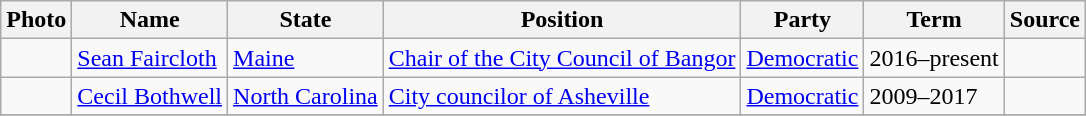<table class="wikitable">
<tr>
<th>Photo</th>
<th>Name</th>
<th>State</th>
<th>Position</th>
<th>Party</th>
<th>Term</th>
<th>Source</th>
</tr>
<tr>
<td></td>
<td><a href='#'>Sean Faircloth</a></td>
<td><a href='#'>Maine</a></td>
<td><a href='#'>Chair of the City Council of Bangor</a></td>
<td><a href='#'>Democratic</a></td>
<td>2016–present</td>
<td></td>
</tr>
<tr>
<td></td>
<td><a href='#'>Cecil Bothwell</a></td>
<td><a href='#'>North Carolina</a></td>
<td><a href='#'>City councilor of Asheville</a></td>
<td><a href='#'>Democratic</a></td>
<td>2009–2017</td>
<td></td>
</tr>
<tr>
</tr>
</table>
